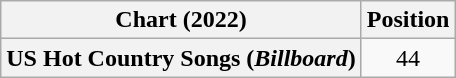<table class="wikitable sortable plainrowheaders" style="text-align:center">
<tr>
<th scope="col">Chart (2022)</th>
<th scope="col">Position</th>
</tr>
<tr>
<th scope="row">US Hot Country Songs (<em>Billboard</em>)</th>
<td>44</td>
</tr>
</table>
